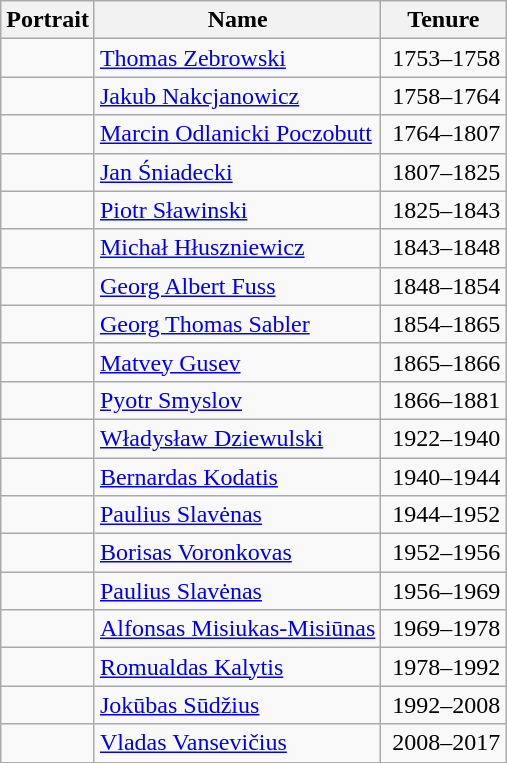<table class="wikitable">
<tr>
<th>Portrait</th>
<th>Name</th>
<th>Tenure</th>
</tr>
<tr>
<td></td>
<td><a href='#'>Thomas Zebrowski</a></td>
<td> 1753–1758</td>
</tr>
<tr>
<td></td>
<td><a href='#'>Jakub Nakcjanowicz</a></td>
<td> 1758–1764</td>
</tr>
<tr>
<td></td>
<td><a href='#'>Marcin Odlanicki Poczobutt</a></td>
<td> 1764–1807</td>
</tr>
<tr>
<td></td>
<td><a href='#'>Jan Śniadecki</a></td>
<td> 1807–1825</td>
</tr>
<tr>
<td></td>
<td><a href='#'>Piotr Sławinski</a></td>
<td> 1825–1843</td>
</tr>
<tr>
<td></td>
<td><a href='#'>Michał Hłuszniewicz</a></td>
<td> 1843–1848</td>
</tr>
<tr>
<td></td>
<td><a href='#'>Georg Albert Fuss</a></td>
<td> 1848–1854</td>
</tr>
<tr>
<td></td>
<td><a href='#'>Georg Thomas Sabler</a></td>
<td> 1854–1865</td>
</tr>
<tr>
<td></td>
<td><a href='#'>Matvey Gusev</a></td>
<td> 1865–1866</td>
</tr>
<tr>
<td></td>
<td><a href='#'>Pyotr Smyslov</a></td>
<td> 1866–1881</td>
</tr>
<tr>
<td></td>
<td><a href='#'>Władysław Dziewulski</a></td>
<td> 1922–1940</td>
</tr>
<tr>
<td></td>
<td><a href='#'>Bernardas Kodatis</a></td>
<td> 1940–1944</td>
</tr>
<tr>
<td></td>
<td><a href='#'>Paulius Slavėnas</a></td>
<td> 1944–1952</td>
</tr>
<tr>
<td></td>
<td><a href='#'>Borisas Voronkovas</a></td>
<td> 1952–1956</td>
</tr>
<tr>
<td></td>
<td><a href='#'>Paulius Slavėnas</a></td>
<td> 1956–1969</td>
</tr>
<tr>
<td></td>
<td><a href='#'>Alfonsas Misiukas-Misiūnas</a></td>
<td> 1969–1978</td>
</tr>
<tr>
<td></td>
<td><a href='#'>Romualdas Kalytis</a></td>
<td> 1978–1992</td>
</tr>
<tr>
<td></td>
<td><a href='#'>Jokūbas Sūdžius</a></td>
<td> 1992–2008</td>
</tr>
<tr>
<td></td>
<td><a href='#'>Vladas Vansevičius</a></td>
<td> 2008–2017</td>
</tr>
</table>
